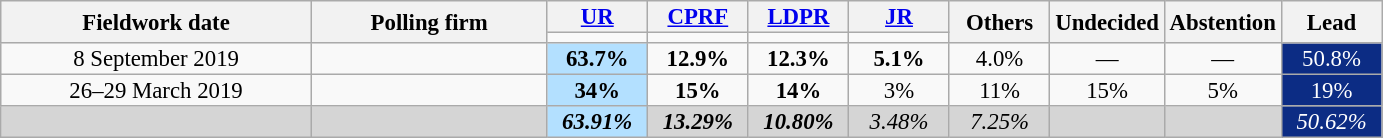<table class=wikitable style="font-size:95%; line-height:14px; text-align:center">
<tr>
<th style=width:200px; rowspan=2>Fieldwork date</th>
<th style=width:150px; rowspan=2>Polling firm</th>
<th style="width:60px;"><a href='#'>UR</a></th>
<th style="width:60px;"><a href='#'>CPRF</a></th>
<th style="width:60px;"><a href='#'>LDPR</a></th>
<th style="width:60px;"><a href='#'>JR</a></th>
<th style="width:60px;" rowspan=2>Others</th>
<th style="width:60px;" rowspan=2>Undecided</th>
<th style="width:60px;" rowspan=2>Abstention</th>
<th style="width:60px;" rowspan="2">Lead</th>
</tr>
<tr>
<td bgcolor=></td>
<td bgcolor=></td>
<td bgcolor=></td>
<td bgcolor=></td>
</tr>
<tr>
<td>8 September 2019</td>
<td> </td>
<td style="background:#B3E0FF"><strong>63.7%</strong></td>
<td><strong>12.9%</strong></td>
<td><strong>12.3%</strong></td>
<td><strong>5.1%</strong></td>
<td>4.0%</td>
<td>—</td>
<td>—</td>
<td style="background:#0C2C84; color:white;">50.8%</td>
</tr>
<tr>
<td>26–29 March 2019</td>
<td></td>
<td style="background:#B3E0FF"><strong>34%</strong></td>
<td><strong>15%</strong></td>
<td><strong>14%</strong></td>
<td>3%</td>
<td>11%</td>
<td>15%</td>
<td>5%</td>
<td style="background:#0C2C84; color:white;">19%</td>
</tr>
<tr>
<td style="background:#D5D5D5"></td>
<td style="background:#D5D5D5"></td>
<td style="background:#B3E0FF"><strong><em>63.91%</em></strong></td>
<td style="background:#D5D5D5"><strong><em>13.29%</em></strong></td>
<td style="background:#D5D5D5"><strong><em>10.80%</em></strong></td>
<td style="background:#D5D5D5"><em>3.48%</em></td>
<td style="background:#D5D5D5"><em>7.25%</em></td>
<td style="background:#D5D5D5"></td>
<td style="background:#D5D5D5"></td>
<td style="background:#0C2C84; color:white;"><em>50.62%</em></td>
</tr>
</table>
